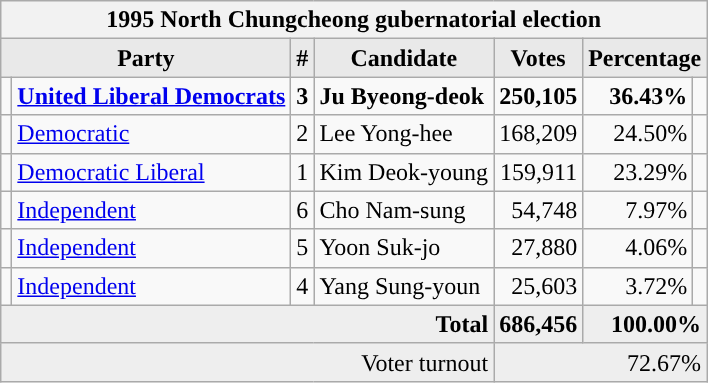<table class="wikitable">
<tr>
<th colspan="7">1995 North Chungcheong gubernatorial election</th>
</tr>
<tr>
<th style="background-color:#E9E9E9" colspan=2>Party</th>
<th style="background-color:#E9E9E9">#</th>
<th style="background-color:#E9E9E9">Candidate</th>
<th style="background-color:#E9E9E9">Votes</th>
<th style="background-color:#E9E9E9" colspan=2>Percentage</th>
</tr>
<tr style="font-weight:bold">
<td></td>
<td align=left><a href='#'>United Liberal Democrats</a></td>
<td align=center>3</td>
<td align=left>Ju Byeong-deok</td>
<td align=right>250,105</td>
<td align=right>36.43%</td>
<td align=right></td>
</tr>
<tr>
<td></td>
<td align=left><a href='#'>Democratic</a></td>
<td align=center>2</td>
<td align=left>Lee Yong-hee</td>
<td align=right>168,209</td>
<td align=right>24.50%</td>
<td align=right></td>
</tr>
<tr>
<td></td>
<td align=left><a href='#'>Democratic Liberal</a></td>
<td align=center>1</td>
<td align=left>Kim Deok-young</td>
<td align=right>159,911</td>
<td align=right>23.29%</td>
<td align=right></td>
</tr>
<tr>
<td></td>
<td align=left><a href='#'>Independent</a></td>
<td align=center>6</td>
<td align=left>Cho Nam-sung</td>
<td align=right>54,748</td>
<td align=right>7.97%</td>
<td align=right></td>
</tr>
<tr>
<td></td>
<td align=left><a href='#'>Independent</a></td>
<td align=center>5</td>
<td align=left>Yoon Suk-jo</td>
<td align=right>27,880</td>
<td align=right>4.06%</td>
<td align=right></td>
</tr>
<tr>
<td></td>
<td align=left><a href='#'>Independent</a></td>
<td align=center>4</td>
<td align=left>Yang Sung-youn</td>
<td align=right>25,603</td>
<td align=right>3.72%</td>
<td align=right></td>
</tr>
<tr bgcolor="#EEEEEE" style="font-weight:bold">
<td colspan="4" align=right>Total</td>
<td align=right>686,456</td>
<td align=right colspan=2>100.00%</td>
</tr>
<tr bgcolor="#EEEEEE">
<td colspan="4" align="right">Voter turnout</td>
<td colspan="3" align="right">72.67%</td>
</tr>
</table>
